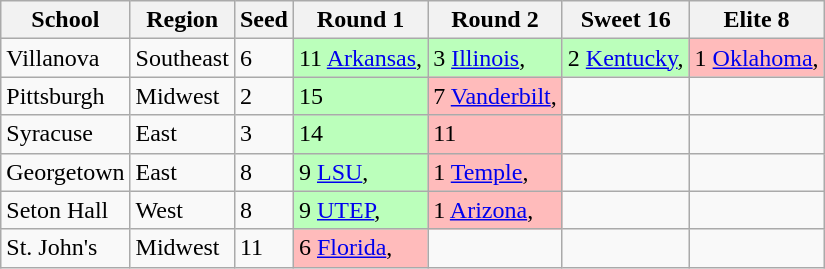<table class="wikitable">
<tr>
<th>School</th>
<th>Region</th>
<th>Seed</th>
<th>Round 1</th>
<th>Round 2</th>
<th>Sweet 16</th>
<th>Elite 8</th>
</tr>
<tr>
<td>Villanova</td>
<td>Southeast</td>
<td>6</td>
<td style="background:#bfb;">11 <a href='#'>Arkansas</a>, </td>
<td style="background:#bfb;">3 <a href='#'>Illinois</a>, </td>
<td style="background:#bfb;">2 <a href='#'>Kentucky</a>, </td>
<td style="background:#fbb;">1 <a href='#'>Oklahoma</a>, </td>
</tr>
<tr>
<td>Pittsburgh</td>
<td>Midwest</td>
<td>2</td>
<td style="background:#bfb;">15  </td>
<td style="background:#fbb;">7 <a href='#'>Vanderbilt</a>, </td>
<td></td>
<td></td>
</tr>
<tr>
<td>Syracuse</td>
<td>East</td>
<td>3</td>
<td style="background:#bfb;">14  </td>
<td style="background:#fbb;">11  </td>
<td></td>
<td></td>
</tr>
<tr>
<td>Georgetown</td>
<td>East</td>
<td>8</td>
<td style="background:#bfb;">9 <a href='#'>LSU</a>, </td>
<td style="background:#fbb;">1 <a href='#'>Temple</a>, </td>
<td></td>
<td></td>
</tr>
<tr>
<td>Seton Hall</td>
<td>West</td>
<td>8</td>
<td style="background:#bfb;">9 <a href='#'>UTEP</a>, </td>
<td style="background:#fbb;">1 <a href='#'>Arizona</a>, </td>
<td></td>
<td></td>
</tr>
<tr>
<td>St. John's</td>
<td>Midwest</td>
<td>11</td>
<td style="background:#fbb;">6 <a href='#'>Florida</a>, </td>
<td></td>
<td></td>
<td></td>
</tr>
</table>
